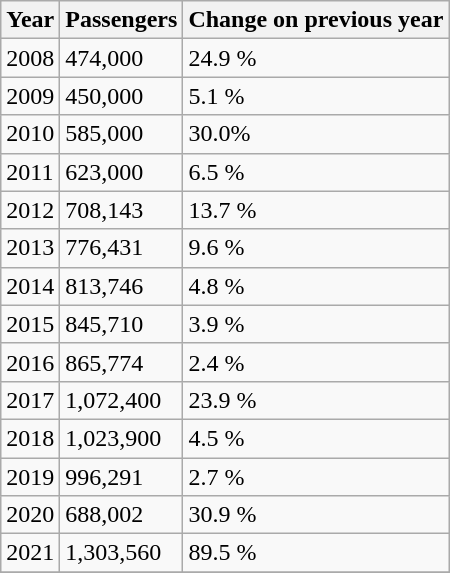<table class="wikitable">
<tr>
<th>Year</th>
<th>Passengers</th>
<th>Change on previous year</th>
</tr>
<tr>
<td>2008</td>
<td>474,000</td>
<td>24.9 %</td>
</tr>
<tr>
<td>2009</td>
<td>450,000</td>
<td>5.1 %</td>
</tr>
<tr>
<td>2010</td>
<td>585,000</td>
<td>30.0%</td>
</tr>
<tr>
<td>2011</td>
<td>623,000</td>
<td>6.5 %</td>
</tr>
<tr>
<td>2012</td>
<td>708,143</td>
<td> 13.7 %</td>
</tr>
<tr>
<td>2013</td>
<td>776,431</td>
<td>9.6 %</td>
</tr>
<tr>
<td>2014</td>
<td>813,746</td>
<td>4.8 %</td>
</tr>
<tr>
<td>2015</td>
<td>845,710</td>
<td>3.9 %</td>
</tr>
<tr>
<td>2016</td>
<td>865,774</td>
<td>2.4 %</td>
</tr>
<tr>
<td>2017</td>
<td>1,072,400</td>
<td> 23.9 %</td>
</tr>
<tr>
<td>2018</td>
<td>1,023,900</td>
<td>4.5 %</td>
</tr>
<tr>
<td>2019</td>
<td>996,291</td>
<td>2.7 %</td>
</tr>
<tr>
<td>2020</td>
<td>688,002</td>
<td> 30.9 %</td>
</tr>
<tr>
<td>2021</td>
<td>1,303,560</td>
<td> 89.5 %</td>
</tr>
<tr>
</tr>
</table>
